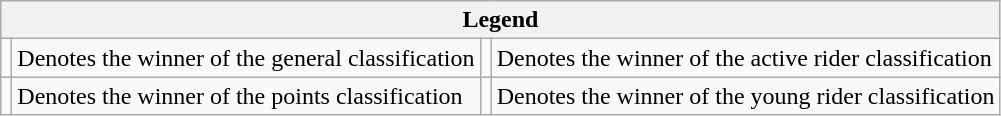<table class="wikitable">
<tr>
<th colspan="4">Legend</th>
</tr>
<tr>
<td></td>
<td>Denotes the winner of the general classification</td>
<td></td>
<td>Denotes the winner of the active rider classification</td>
</tr>
<tr>
<td></td>
<td>Denotes the winner of the points classification</td>
<td></td>
<td>Denotes the winner of the young rider classification</td>
</tr>
</table>
